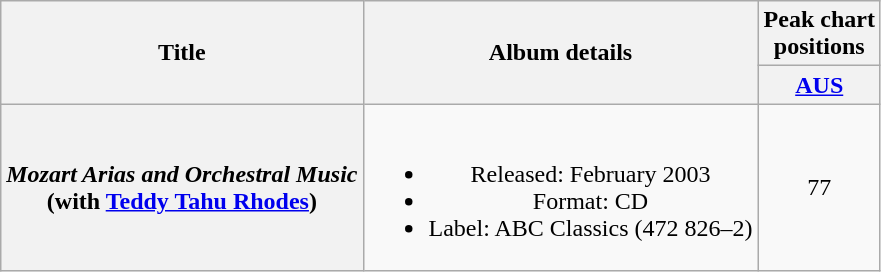<table class="wikitable plainrowheaders" style="text-align:center;" border="1">
<tr>
<th scope="col" rowspan="2">Title</th>
<th scope="col" rowspan="2">Album details</th>
<th scope="col" colspan="1">Peak chart<br>positions</th>
</tr>
<tr>
<th scope="col" style="text-align:center;"><a href='#'>AUS</a><br></th>
</tr>
<tr>
<th scope="row"><em>Mozart Arias and Orchestral Music</em> <br> (with <a href='#'>Teddy Tahu Rhodes</a>)</th>
<td><br><ul><li>Released: February 2003</li><li>Format: CD</li><li>Label: ABC Classics (472 826–2)</li></ul></td>
<td align="center">77</td>
</tr>
</table>
